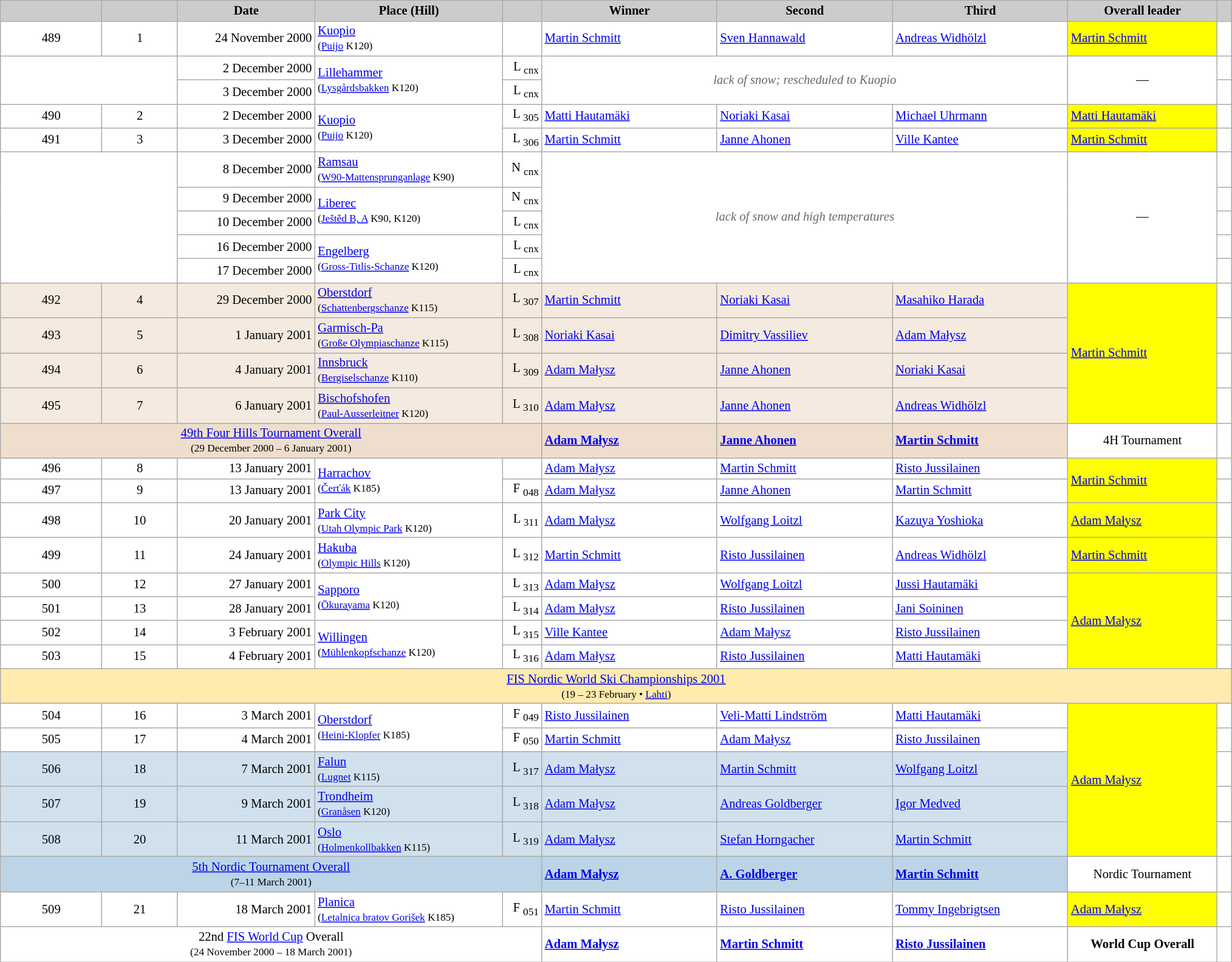<table class="wikitable plainrowheaders" style="background:#fff; font-size:86%; width:107%; line-height:16px; border:grey solid 1px; border-collapse:collapse;">
<tr>
<th scope="col" style="background:#ccc; width=30 px;"></th>
<th scope="col" style="background:#ccc; width=30 px;"></th>
<th scope="col" style="background:#ccc; width:144px;">Date</th>
<th scope="col" style="background:#ccc; width:200px;">Place (Hill)</th>
<th scope="col" style="background:#ccc; width:36px;"></th>
<th scope="col" style="background:#ccc; width:186px;">Winner</th>
<th scope="col" style="background:#ccc; width:186px;">Second</th>
<th scope="col" style="background:#ccc; width:186px;">Third</th>
<th scope="col" style="background:#ccc; width:157px;">Overall leader</th>
<th scope="col" style="background:#ccc; width:10px;"></th>
</tr>
<tr>
<td align=center>489</td>
<td align=center>1</td>
<td align=right>24 November 2000</td>
<td> <a href='#'>Kuopio</a><br><small>(<a href='#'>Puijo</a> K120)</small></td>
<td align=right></td>
<td> <a href='#'>Martin Schmitt</a></td>
<td> <a href='#'>Sven Hannawald</a></td>
<td> <a href='#'>Andreas Widhölzl</a></td>
<td bgcolor=yellow> <a href='#'>Martin Schmitt</a></td>
<td></td>
</tr>
<tr>
<td rowspan=2 colspan=2></td>
<td align=right>2 December 2000</td>
<td rowspan=2> <a href='#'>Lillehammer</a><br><small>(<a href='#'>Lysgårdsbakken</a> K120)</small></td>
<td align=right>L <sub>cnx</sub></td>
<td rowspan=2 colspan=3 align=center style=color:#696969><em>lack of snow; rescheduled to Kuopio</em></td>
<td rowspan=2 style="background:white; text-align:center">—</td>
<td style="background:white"></td>
</tr>
<tr>
<td align=right>3 December 2000</td>
<td align=right>L <sub>cnx</sub></td>
<td style="background:white"></td>
</tr>
<tr>
<td align=center>490</td>
<td align=center>2</td>
<td align=right>2 December 2000</td>
<td rowspan=2> <a href='#'>Kuopio</a><br><small>(<a href='#'>Puijo</a> K120)</small></td>
<td align=right>L <sub>305</sub></td>
<td> <a href='#'>Matti Hautamäki</a></td>
<td> <a href='#'>Noriaki Kasai</a></td>
<td> <a href='#'>Michael Uhrmann</a></td>
<td bgcolor=yellow> <a href='#'>Matti Hautamäki</a></td>
<td></td>
</tr>
<tr>
<td align=center>491</td>
<td align=center>3</td>
<td align=right>3 December 2000</td>
<td align=right>L <sub>306</sub></td>
<td> <a href='#'>Martin Schmitt</a></td>
<td> <a href='#'>Janne Ahonen</a></td>
<td> <a href='#'>Ville Kantee</a></td>
<td bgcolor=yellow> <a href='#'>Martin Schmitt</a></td>
<td></td>
</tr>
<tr>
<td rowspan=5 colspan=2></td>
<td align=right>8 December 2000</td>
<td> <a href='#'>Ramsau</a><br><small>(<a href='#'>W90-Mattensprunganlage</a> K90)</small></td>
<td align=right>N <sub>cnx</sub></td>
<td colspan=3 rowspan=5 align=center style=color:#696969><em>lack of snow and high temperatures</em></td>
<td rowspan=5 style="background:white; text-align:center">—</td>
<td style="background:white"></td>
</tr>
<tr>
<td align=right>9 December 2000</td>
<td rowspan=2> <a href='#'>Liberec</a><br><small>(<a href='#'>Ještěd B, A</a> K90, K120)</small></td>
<td align=right>N <sub>cnx</sub></td>
<td style="background:white"></td>
</tr>
<tr>
<td align=right>10 December 2000</td>
<td align=right>L <sub>cnx</sub></td>
<td style="background:white"></td>
</tr>
<tr>
<td align=right>16 December 2000</td>
<td rowspan=2> <a href='#'>Engelberg</a><br><small>(<a href='#'>Gross-Titlis-Schanze</a> K120)</small></td>
<td align=right>L <sub>cnx</sub></td>
<td style="background:white"></td>
</tr>
<tr>
<td align=right>17 December 2000</td>
<td align=right>L <sub>cnx</sub></td>
<td style="background:white"></td>
</tr>
<tr bgcolor=#F5EADF>
<td align=center>492</td>
<td align=center>4</td>
<td align=right>29 December 2000</td>
<td> <a href='#'>Oberstdorf</a><br><small>(<a href='#'>Schattenbergschanze</a> K115)</small></td>
<td align=right>L <sub>307</sub></td>
<td> <a href='#'>Martin Schmitt</a></td>
<td> <a href='#'>Noriaki Kasai</a></td>
<td> <a href='#'>Masahiko Harada</a></td>
<td bgcolor=yellow rowspan=4> <a href='#'>Martin Schmitt</a></td>
<td bgcolor=white></td>
</tr>
<tr bgcolor=#F5EADF>
<td align=center>493</td>
<td align=center>5</td>
<td align=right>1 January 2001</td>
<td> <a href='#'>Garmisch-Pa</a><br><small>(<a href='#'>Große Olympiaschanze</a> K115)</small></td>
<td align=right>L <sub>308</sub></td>
<td> <a href='#'>Noriaki Kasai</a></td>
<td> <a href='#'>Dimitry Vassiliev</a></td>
<td> <a href='#'>Adam Małysz</a></td>
<td bgcolor=white></td>
</tr>
<tr bgcolor=#F5EADF>
<td align=center>494</td>
<td align=center>6</td>
<td align=right>4 January 2001</td>
<td> <a href='#'>Innsbruck</a><br><small>(<a href='#'>Bergiselschanze</a> K110)</small></td>
<td align=right>L <sub>309</sub></td>
<td> <a href='#'>Adam Małysz</a></td>
<td> <a href='#'>Janne Ahonen</a></td>
<td> <a href='#'>Noriaki Kasai</a></td>
<td bgcolor=white></td>
</tr>
<tr bgcolor=#F5EADF>
<td align=center>495</td>
<td align=center>7</td>
<td align=right>6 January 2001</td>
<td> <a href='#'>Bischofshofen</a><br><small>(<a href='#'>Paul-Ausserleitner</a> K120)</small></td>
<td align=right>L <sub>310</sub></td>
<td> <a href='#'>Adam Małysz</a></td>
<td> <a href='#'>Janne Ahonen</a></td>
<td> <a href='#'>Andreas Widhölzl</a></td>
<td bgcolor=white></td>
</tr>
<tr bgcolor=#EFDECD>
<td colspan=5 align=center><a href='#'>49th Four Hills Tournament Overall</a><br><small>(29 December 2000 – 6 January 2001)</small></td>
<td> <strong><a href='#'>Adam Małysz</a></strong></td>
<td> <strong><a href='#'>Janne Ahonen</a></strong></td>
<td> <strong><a href='#'>Martin Schmitt</a></strong></td>
<td bgcolor=white align=center>4H Tournament</td>
<td bgcolor=white></td>
</tr>
<tr>
<td align=center>496</td>
<td align=center>8</td>
<td align=right>13 January 2001</td>
<td rowspan=2> <a href='#'>Harrachov</a><br><small>(<a href='#'>Čerťák</a> K185)</small></td>
<td align=right></td>
<td> <a href='#'>Adam Małysz</a></td>
<td> <a href='#'>Martin Schmitt</a></td>
<td> <a href='#'>Risto Jussilainen</a></td>
<td bgcolor=yellow rowspan=2> <a href='#'>Martin Schmitt</a></td>
<td></td>
</tr>
<tr>
<td align=center>497</td>
<td align=center>9</td>
<td align=right>13 January 2001</td>
<td align=right>F <sub>048</sub></td>
<td> <a href='#'>Adam Małysz</a></td>
<td> <a href='#'>Janne Ahonen</a></td>
<td> <a href='#'>Martin Schmitt</a></td>
<td></td>
</tr>
<tr>
<td align=center>498</td>
<td align=center>10</td>
<td align=right>20 January 2001</td>
<td> <a href='#'>Park City</a><br><small>(<a href='#'>Utah Olympic Park</a> K120)</small></td>
<td align=right>L <sub>311</sub></td>
<td> <a href='#'>Adam Małysz</a></td>
<td> <a href='#'>Wolfgang Loitzl</a></td>
<td> <a href='#'>Kazuya Yoshioka</a></td>
<td bgcolor=yellow> <a href='#'>Adam Małysz</a></td>
<td></td>
</tr>
<tr>
<td align=center>499</td>
<td align=center>11</td>
<td align=right>24 January 2001</td>
<td> <a href='#'>Hakuba</a><br><small>(<a href='#'>Olympic Hills</a> K120)</small></td>
<td align=right>L <sub>312</sub></td>
<td> <a href='#'>Martin Schmitt</a></td>
<td> <a href='#'>Risto Jussilainen</a></td>
<td> <a href='#'>Andreas Widhölzl</a></td>
<td bgcolor=yellow> <a href='#'>Martin Schmitt</a></td>
<td></td>
</tr>
<tr>
<td align=center>500</td>
<td align=center>12</td>
<td align=right>27 January 2001</td>
<td rowspan=2> <a href='#'>Sapporo</a><br><small>(<a href='#'>Ōkurayama</a> K120)</small></td>
<td align=right>L <sub>313</sub></td>
<td> <a href='#'>Adam Małysz</a></td>
<td> <a href='#'>Wolfgang Loitzl</a></td>
<td> <a href='#'>Jussi Hautamäki</a></td>
<td bgcolor=yellow rowspan=4> <a href='#'>Adam Małysz</a></td>
<td></td>
</tr>
<tr>
<td align=center>501</td>
<td align=center>13</td>
<td align=right>28 January 2001</td>
<td align=right>L <sub>314</sub></td>
<td> <a href='#'>Adam Małysz</a></td>
<td> <a href='#'>Risto Jussilainen</a></td>
<td> <a href='#'>Jani Soininen</a></td>
<td></td>
</tr>
<tr>
<td align=center>502</td>
<td align=center>14</td>
<td align=right>3 February 2001</td>
<td rowspan=2> <a href='#'>Willingen</a><br><small>(<a href='#'>Mühlenkopfschanze</a> K120)</small></td>
<td align=right>L <sub>315</sub></td>
<td> <a href='#'>Ville Kantee</a></td>
<td> <a href='#'>Adam Małysz</a></td>
<td> <a href='#'>Risto Jussilainen</a></td>
<td></td>
</tr>
<tr>
<td align=center>503</td>
<td align=center>15</td>
<td align=right>4 February 2001</td>
<td align=right>L <sub>316</sub></td>
<td> <a href='#'>Adam Małysz</a></td>
<td> <a href='#'>Risto Jussilainen</a></td>
<td> <a href='#'>Matti Hautamäki</a></td>
<td></td>
</tr>
<tr style="background:#FFEBAD">
<td colspan=10 align=center><a href='#'>FIS Nordic World Ski Championships 2001</a><br><small>(19 – 23 February •  <a href='#'>Lahti</a>)</small></td>
</tr>
<tr>
<td align=center>504</td>
<td align=center>16</td>
<td align=right>3 March 2001</td>
<td rowspan=2> <a href='#'>Oberstdorf</a><br><small>(<a href='#'>Heini-Klopfer</a> K185)</small></td>
<td align=right>F <sub>049</sub></td>
<td> <a href='#'>Risto Jussilainen</a></td>
<td> <a href='#'>Veli-Matti Lindström</a></td>
<td> <a href='#'>Matti Hautamäki</a></td>
<td bgcolor=yellow rowspan=5> <a href='#'>Adam Małysz</a></td>
<td></td>
</tr>
<tr>
<td align=center>505</td>
<td align=center>17</td>
<td align=right>4 March 2001</td>
<td align=right>F <sub>050</sub></td>
<td> <a href='#'>Martin Schmitt</a></td>
<td> <a href='#'>Adam Małysz</a></td>
<td> <a href='#'>Risto Jussilainen</a></td>
<td></td>
</tr>
<tr bgcolor=#d0e0ed>
<td align=center>506</td>
<td align=center>18</td>
<td align=right>7 March 2001</td>
<td> <a href='#'>Falun</a><br><small>(<a href='#'>Lugnet</a> K115)</small></td>
<td align=right>L <sub>317</sub></td>
<td> <a href='#'>Adam Małysz</a></td>
<td> <a href='#'>Martin Schmitt</a></td>
<td> <a href='#'>Wolfgang Loitzl</a></td>
<td bgcolor=white></td>
</tr>
<tr bgcolor=#d0e0ed>
<td align=center>507</td>
<td align=center>19</td>
<td align=right>9 March 2001</td>
<td> <a href='#'>Trondheim</a><br><small>(<a href='#'>Granåsen</a> K120)</small></td>
<td align=right>L <sub>318</sub></td>
<td> <a href='#'>Adam Małysz</a></td>
<td> <a href='#'>Andreas Goldberger</a></td>
<td> <a href='#'>Igor Medved</a></td>
<td bgcolor=white></td>
</tr>
<tr bgcolor=#d0e0ed>
<td align=center>508</td>
<td align=center>20</td>
<td align=right>11 March 2001</td>
<td> <a href='#'>Oslo</a><br><small>(<a href='#'>Holmenkollbakken</a> K115)</small></td>
<td align=right>L <sub>319</sub></td>
<td> <a href='#'>Adam Małysz</a></td>
<td> <a href='#'>Stefan Horngacher</a></td>
<td> <a href='#'>Martin Schmitt</a></td>
<td bgcolor=white></td>
</tr>
<tr bgcolor=#BCD4E6>
<td colspan=5 align=center><a href='#'>5th Nordic Tournament Overall</a><br><small>(7–11 March 2001)</small></td>
<td> <strong><a href='#'>Adam Małysz</a></strong></td>
<td> <strong><a href='#'>A. Goldberger</a></strong></td>
<td> <strong><a href='#'>Martin Schmitt</a></strong></td>
<td bgcolor=white align=center>Nordic Tournament</td>
<td bgcolor=white></td>
</tr>
<tr>
<td align=center>509</td>
<td align=center>21</td>
<td align=right>18 March 2001</td>
<td> <a href='#'>Planica</a><br><small>(<a href='#'>Letalnica bratov Gorišek</a> K185)</small></td>
<td align=right>F <sub>051</sub></td>
<td> <a href='#'>Martin Schmitt</a></td>
<td> <a href='#'>Risto Jussilainen</a></td>
<td> <a href='#'>Tommy Ingebrigtsen</a></td>
<td bgcolor=yellow> <a href='#'>Adam Małysz</a></td>
<td></td>
</tr>
<tr>
<td colspan="5" style="text-align:center">22nd <a href='#'>FIS World Cup</a> Overall<br><small>(24 November 2000 – 18 March 2001)</small></td>
<td> <strong><a href='#'>Adam Małysz</a></strong></td>
<td> <strong><a href='#'>Martin Schmitt</a></strong></td>
<td> <strong><a href='#'>Risto Jussilainen</a></strong></td>
<td style="text-align:center"><strong>World Cup Overall</strong></td>
<td></td>
</tr>
</table>
